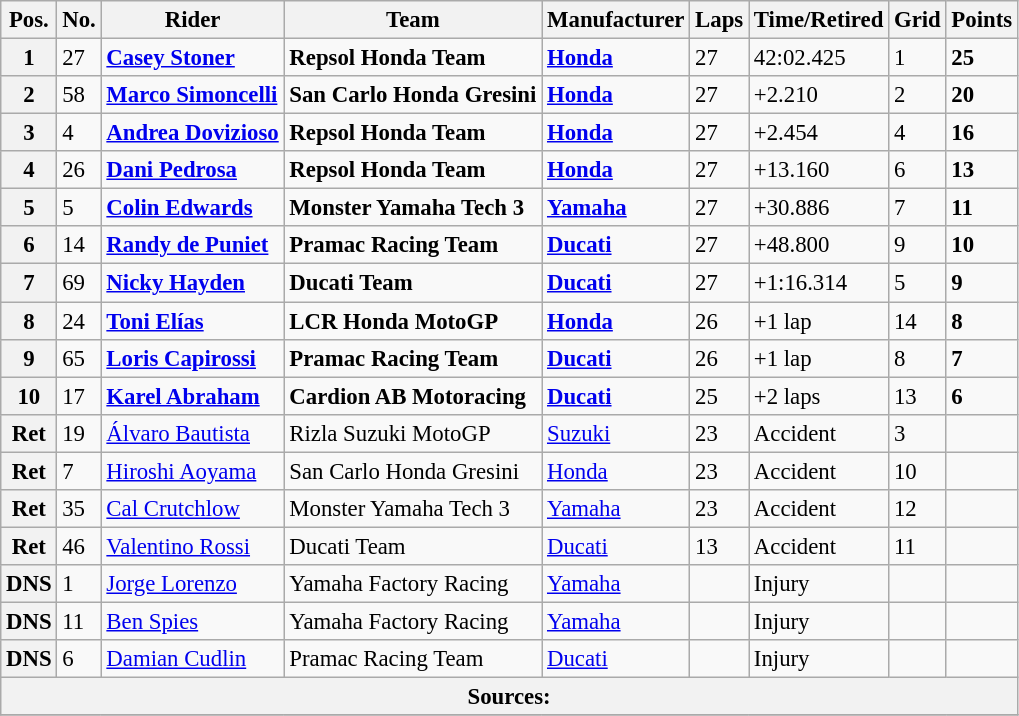<table class="wikitable" style="font-size: 95%;">
<tr>
<th>Pos.</th>
<th>No.</th>
<th>Rider</th>
<th>Team</th>
<th>Manufacturer</th>
<th>Laps</th>
<th>Time/Retired</th>
<th>Grid</th>
<th>Points</th>
</tr>
<tr>
<th>1</th>
<td>27</td>
<td> <strong><a href='#'>Casey Stoner</a></strong></td>
<td><strong>Repsol Honda Team</strong></td>
<td><strong><a href='#'>Honda</a></strong></td>
<td>27</td>
<td>42:02.425</td>
<td>1</td>
<td><strong>25</strong></td>
</tr>
<tr>
<th>2</th>
<td>58</td>
<td> <strong><a href='#'>Marco Simoncelli</a></strong></td>
<td><strong>San Carlo Honda Gresini</strong></td>
<td><strong><a href='#'>Honda</a></strong></td>
<td>27</td>
<td>+2.210</td>
<td>2</td>
<td><strong>20</strong></td>
</tr>
<tr>
<th>3</th>
<td>4</td>
<td> <strong><a href='#'>Andrea Dovizioso</a></strong></td>
<td><strong>Repsol Honda Team</strong></td>
<td><strong><a href='#'>Honda</a></strong></td>
<td>27</td>
<td>+2.454</td>
<td>4</td>
<td><strong>16</strong></td>
</tr>
<tr>
<th>4</th>
<td>26</td>
<td> <strong><a href='#'>Dani Pedrosa</a></strong></td>
<td><strong>Repsol Honda Team</strong></td>
<td><strong><a href='#'>Honda</a></strong></td>
<td>27</td>
<td>+13.160</td>
<td>6</td>
<td><strong>13</strong></td>
</tr>
<tr>
<th>5</th>
<td>5</td>
<td> <strong><a href='#'>Colin Edwards</a></strong></td>
<td><strong>Monster Yamaha Tech 3</strong></td>
<td><strong><a href='#'>Yamaha</a></strong></td>
<td>27</td>
<td>+30.886</td>
<td>7</td>
<td><strong>11</strong></td>
</tr>
<tr>
<th>6</th>
<td>14</td>
<td> <strong><a href='#'>Randy de Puniet</a></strong></td>
<td><strong>Pramac Racing Team</strong></td>
<td><strong><a href='#'>Ducati</a></strong></td>
<td>27</td>
<td>+48.800</td>
<td>9</td>
<td><strong>10</strong></td>
</tr>
<tr>
<th>7</th>
<td>69</td>
<td> <strong><a href='#'>Nicky Hayden</a></strong></td>
<td><strong>Ducati Team</strong></td>
<td><strong><a href='#'>Ducati</a></strong></td>
<td>27</td>
<td>+1:16.314</td>
<td>5</td>
<td><strong>9</strong></td>
</tr>
<tr>
<th>8</th>
<td>24</td>
<td> <strong><a href='#'>Toni Elías</a></strong></td>
<td><strong>LCR Honda MotoGP</strong></td>
<td><strong><a href='#'>Honda</a></strong></td>
<td>26</td>
<td>+1 lap</td>
<td>14</td>
<td><strong>8</strong></td>
</tr>
<tr>
<th>9</th>
<td>65</td>
<td> <strong><a href='#'>Loris Capirossi</a></strong></td>
<td><strong>Pramac Racing Team</strong></td>
<td><strong><a href='#'>Ducati</a></strong></td>
<td>26</td>
<td>+1 lap</td>
<td>8</td>
<td><strong>7</strong></td>
</tr>
<tr>
<th>10</th>
<td>17</td>
<td> <strong><a href='#'>Karel Abraham</a></strong></td>
<td><strong>Cardion AB Motoracing</strong></td>
<td><strong><a href='#'>Ducati</a></strong></td>
<td>25</td>
<td>+2 laps</td>
<td>13</td>
<td><strong>6</strong></td>
</tr>
<tr>
<th>Ret</th>
<td>19</td>
<td> <a href='#'>Álvaro Bautista</a></td>
<td>Rizla Suzuki MotoGP</td>
<td><a href='#'>Suzuki</a></td>
<td>23</td>
<td>Accident</td>
<td>3</td>
<td></td>
</tr>
<tr>
<th>Ret</th>
<td>7</td>
<td> <a href='#'>Hiroshi Aoyama</a></td>
<td>San Carlo Honda Gresini</td>
<td><a href='#'>Honda</a></td>
<td>23</td>
<td>Accident</td>
<td>10</td>
<td></td>
</tr>
<tr>
<th>Ret</th>
<td>35</td>
<td> <a href='#'>Cal Crutchlow</a></td>
<td>Monster Yamaha Tech 3</td>
<td><a href='#'>Yamaha</a></td>
<td>23</td>
<td>Accident</td>
<td>12</td>
<td></td>
</tr>
<tr>
<th>Ret</th>
<td>46</td>
<td> <a href='#'>Valentino Rossi</a></td>
<td>Ducati Team</td>
<td><a href='#'>Ducati</a></td>
<td>13</td>
<td>Accident</td>
<td>11</td>
<td></td>
</tr>
<tr>
<th>DNS</th>
<td>1</td>
<td> <a href='#'>Jorge Lorenzo</a></td>
<td>Yamaha Factory Racing</td>
<td><a href='#'>Yamaha</a></td>
<td></td>
<td>Injury</td>
<td></td>
<td></td>
</tr>
<tr>
<th>DNS</th>
<td>11</td>
<td> <a href='#'>Ben Spies</a></td>
<td>Yamaha Factory Racing</td>
<td><a href='#'>Yamaha</a></td>
<td></td>
<td>Injury</td>
<td></td>
<td></td>
</tr>
<tr>
<th>DNS</th>
<td>6</td>
<td> <a href='#'>Damian Cudlin</a></td>
<td>Pramac Racing Team</td>
<td><a href='#'>Ducati</a></td>
<td></td>
<td>Injury</td>
<td></td>
<td></td>
</tr>
<tr>
<th colspan=9>Sources:</th>
</tr>
<tr>
</tr>
</table>
